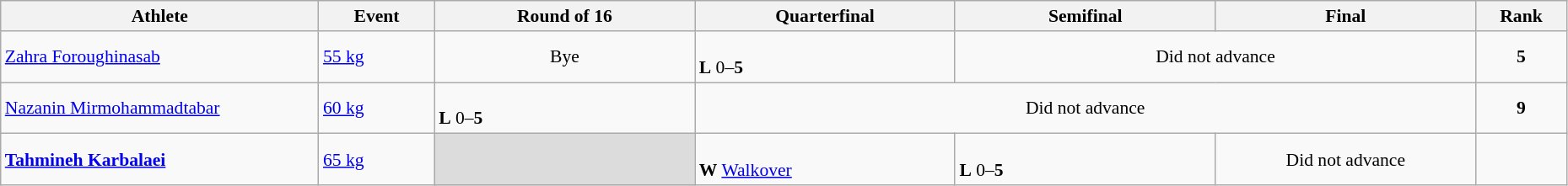<table class="wikitable" width="98%" style="text-align:left; font-size:90%">
<tr>
<th width="11%">Athlete</th>
<th width="4%">Event</th>
<th width="9%">Round of 16</th>
<th width="9%">Quarterfinal</th>
<th width="9%">Semifinal</th>
<th width="9%">Final</th>
<th width="3%">Rank</th>
</tr>
<tr>
<td><a href='#'>Zahra Foroughinasab</a></td>
<td><a href='#'>55 kg</a></td>
<td align=center>Bye</td>
<td><br><strong>L</strong> 0–<strong>5</strong></td>
<td colspan=2 align=center>Did not advance</td>
<td align=center><strong>5</strong></td>
</tr>
<tr>
<td><a href='#'>Nazanin Mirmohammadtabar</a></td>
<td><a href='#'>60 kg</a></td>
<td><br><strong>L</strong> 0–<strong>5</strong></td>
<td colspan=3 align=center>Did not advance</td>
<td align=center><strong>9</strong></td>
</tr>
<tr>
<td><strong><a href='#'>Tahmineh Karbalaei</a></strong></td>
<td><a href='#'>65 kg</a></td>
<td bgcolor=#DCDCDC></td>
<td><br><strong>W</strong> <a href='#'>Walkover</a></td>
<td><br><strong>L</strong> 0–<strong>5</strong></td>
<td align=center>Did not advance</td>
<td align=center></td>
</tr>
</table>
